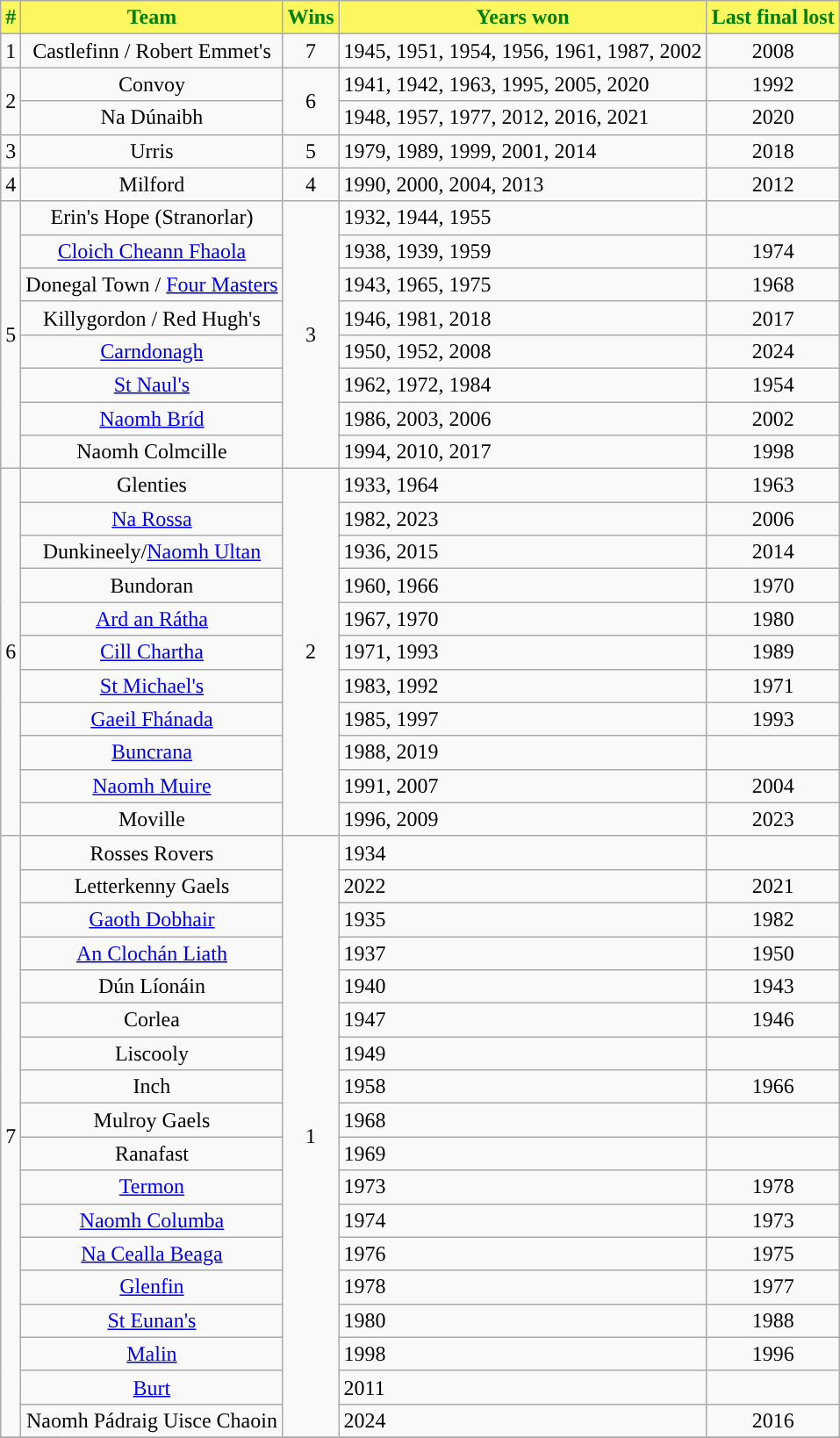<table class="wikitable" style="text-align:center;">
<tr>
<th style="background:#FCF75E;color:green;">#</th>
<th style="background:#FCF75E;color:green;">Team</th>
<th style="background:#FCF75E;color:green;">Wins</th>
<th style="background:#FCF75E;color:green;">Years won</th>
<th style="background:#FCF75E;color:green;">Last final lost</th>
</tr>
<tr>
<td>1</td>
<td>Castlefinn / Robert Emmet's</td>
<td>7</td>
<td style="text-align:left;">1945, 1951, 1954, 1956, 1961, 1987, 2002</td>
<td>2008</td>
</tr>
<tr>
<td rowspan=2>2</td>
<td>Convoy</td>
<td rowspan=2>6</td>
<td style="text-align:left;">1941, 1942, 1963, 1995, 2005, 2020</td>
<td>1992</td>
</tr>
<tr>
<td>Na Dúnaibh</td>
<td style="text-align:left;">1948, 1957, 1977, 2012, 2016, 2021</td>
<td>2020</td>
</tr>
<tr>
<td>3</td>
<td>Urris</td>
<td>5</td>
<td style="text-align:left;">1979, 1989, 1999, 2001, 2014</td>
<td>2018</td>
</tr>
<tr>
<td>4</td>
<td>Milford</td>
<td>4</td>
<td style="text-align:left;">1990, 2000, 2004, 2013</td>
<td>2012</td>
</tr>
<tr>
<td rowspan=8>5</td>
<td>Erin's Hope (Stranorlar)</td>
<td rowspan=8>3</td>
<td style="text-align:left;">1932, 1944, 1955</td>
<td></td>
</tr>
<tr>
<td><a href='#'>Cloich Cheann Fhaola</a></td>
<td style="text-align:left;">1938, 1939, 1959</td>
<td>1974</td>
</tr>
<tr>
<td>Donegal Town / <a href='#'>Four Masters</a></td>
<td style="text-align:left;">1943, 1965, 1975</td>
<td>1968</td>
</tr>
<tr>
<td>Killygordon / Red Hugh's</td>
<td style="text-align:left;">1946, 1981, 2018</td>
<td>2017</td>
</tr>
<tr>
<td><a href='#'>Carndonagh</a></td>
<td style="text-align:left;">1950, 1952, 2008</td>
<td>2024</td>
</tr>
<tr>
<td><a href='#'>St Naul's</a></td>
<td style="text-align:left;">1962, 1972, 1984</td>
<td>1954</td>
</tr>
<tr>
<td><a href='#'>Naomh Bríd</a></td>
<td style="text-align:left;">1986, 2003, 2006</td>
<td>2002</td>
</tr>
<tr>
<td>Naomh Colmcille</td>
<td style="text-align:left;">1994, 2010, 2017</td>
<td>1998</td>
</tr>
<tr>
<td rowspan=11>6</td>
<td>Glenties</td>
<td rowspan=11>2</td>
<td style="text-align:left;">1933, 1964</td>
<td>1963</td>
</tr>
<tr>
<td><a href='#'>Na Rossa</a></td>
<td style="text-align:left;">1982, 2023</td>
<td>2006</td>
</tr>
<tr>
<td>Dunkineely/<a href='#'>Naomh Ultan</a></td>
<td style="text-align:left;">1936, 2015</td>
<td>2014</td>
</tr>
<tr>
<td>Bundoran</td>
<td style="text-align:left;">1960, 1966</td>
<td>1970</td>
</tr>
<tr>
<td><a href='#'>Ard an Rátha</a></td>
<td style="text-align:left;">1967, 1970</td>
<td>1980</td>
</tr>
<tr>
<td><a href='#'>Cill Chartha</a></td>
<td style="text-align:left;">1971, 1993</td>
<td>1989</td>
</tr>
<tr>
<td><a href='#'>St Michael's</a></td>
<td style="text-align:left;">1983, 1992</td>
<td>1971</td>
</tr>
<tr>
<td><a href='#'>Gaeil Fhánada</a></td>
<td style="text-align:left;">1985, 1997</td>
<td>1993</td>
</tr>
<tr>
<td><a href='#'>Buncrana</a></td>
<td style="text-align:left;">1988, 2019</td>
<td></td>
</tr>
<tr>
<td><a href='#'>Naomh Muire</a></td>
<td style="text-align:left;">1991, 2007</td>
<td>2004</td>
</tr>
<tr>
<td>Moville</td>
<td style="text-align:left;">1996, 2009</td>
<td>2023</td>
</tr>
<tr>
<td rowspan=18>7</td>
<td>Rosses Rovers</td>
<td rowspan=18>1</td>
<td style="text-align:left;">1934</td>
<td></td>
</tr>
<tr>
<td>Letterkenny Gaels</td>
<td style="text-align:left;">2022</td>
<td>2021</td>
</tr>
<tr>
<td><a href='#'>Gaoth Dobhair</a></td>
<td style="text-align:left;">1935</td>
<td>1982</td>
</tr>
<tr>
<td><a href='#'>An Clochán Liath</a></td>
<td style="text-align:left;">1937</td>
<td>1950</td>
</tr>
<tr>
<td>Dún Líonáin</td>
<td style="text-align:left;">1940</td>
<td>1943</td>
</tr>
<tr>
<td>Corlea</td>
<td style="text-align:left;">1947</td>
<td>1946</td>
</tr>
<tr>
<td>Liscooly</td>
<td style="text-align:left;">1949</td>
<td></td>
</tr>
<tr>
<td>Inch</td>
<td style="text-align:left;">1958</td>
<td>1966</td>
</tr>
<tr>
<td>Mulroy Gaels</td>
<td style="text-align:left;">1968</td>
<td></td>
</tr>
<tr>
<td>Ranafast</td>
<td style="text-align:left;">1969</td>
<td></td>
</tr>
<tr>
<td><a href='#'>Termon</a></td>
<td style="text-align:left;">1973</td>
<td>1978</td>
</tr>
<tr>
<td><a href='#'>Naomh Columba</a></td>
<td style="text-align:left;">1974</td>
<td>1973</td>
</tr>
<tr>
<td><a href='#'>Na Cealla Beaga</a></td>
<td style="text-align:left;">1976</td>
<td>1975</td>
</tr>
<tr>
<td><a href='#'>Glenfin</a></td>
<td style="text-align:left;">1978</td>
<td>1977</td>
</tr>
<tr>
<td><a href='#'>St Eunan's</a></td>
<td style="text-align:left;">1980</td>
<td>1988</td>
</tr>
<tr>
<td><a href='#'>Malin</a></td>
<td style="text-align:left;">1998</td>
<td>1996</td>
</tr>
<tr>
<td><a href='#'>Burt</a></td>
<td style="text-align:left;">2011</td>
<td></td>
</tr>
<tr>
<td>Naomh Pádraig Uisce Chaoin</td>
<td style="text-align:left;">2024</td>
<td>2016</td>
</tr>
<tr>
</tr>
</table>
